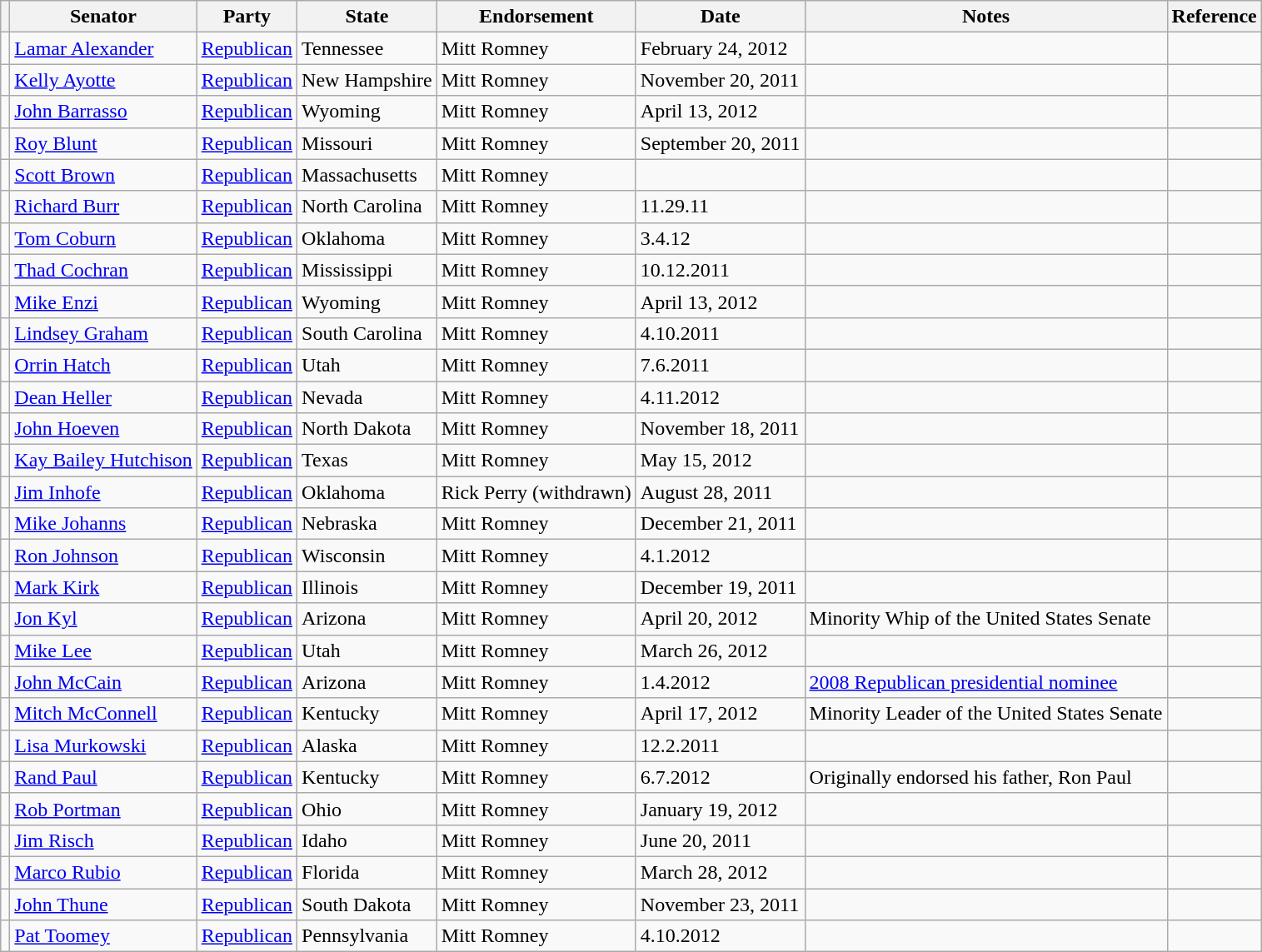<table class="wikitable sortable">
<tr valign=bottom>
<th class="unsortable"></th>
<th>Senator</th>
<th>Party</th>
<th>State</th>
<th>Endorsement</th>
<th data-sort-type="date">Date</th>
<th>Notes</th>
<th class="unsortable">Reference</th>
</tr>
<tr>
<td></td>
<td nowrap><a href='#'>Lamar Alexander</a></td>
<td><a href='#'>Republican</a></td>
<td>Tennessee</td>
<td>Mitt Romney</td>
<td>February 24, 2012</td>
<td></td>
<td></td>
</tr>
<tr>
<td></td>
<td nowrap><a href='#'>Kelly Ayotte</a></td>
<td><a href='#'>Republican</a></td>
<td>New Hampshire</td>
<td>Mitt Romney</td>
<td>November 20, 2011</td>
<td></td>
<td></td>
</tr>
<tr>
<td></td>
<td nowrap><a href='#'>John Barrasso</a></td>
<td><a href='#'>Republican</a></td>
<td>Wyoming</td>
<td>Mitt Romney</td>
<td>April 13, 2012</td>
<td></td>
<td></td>
</tr>
<tr>
<td></td>
<td nowrap><a href='#'>Roy Blunt</a></td>
<td><a href='#'>Republican</a></td>
<td>Missouri</td>
<td>Mitt Romney</td>
<td>September 20, 2011</td>
<td></td>
<td></td>
</tr>
<tr>
<td></td>
<td nowrap><a href='#'>Scott Brown</a></td>
<td><a href='#'>Republican</a></td>
<td>Massachusetts</td>
<td>Mitt Romney</td>
<td></td>
<td></td>
<td></td>
</tr>
<tr>
<td></td>
<td nowrap><a href='#'>Richard Burr</a></td>
<td><a href='#'>Republican</a></td>
<td>North Carolina</td>
<td>Mitt Romney</td>
<td>11.29.11</td>
<td></td>
<td></td>
</tr>
<tr>
<td></td>
<td nowrap><a href='#'>Tom Coburn</a></td>
<td><a href='#'>Republican</a></td>
<td>Oklahoma</td>
<td>Mitt Romney</td>
<td>3.4.12</td>
<td></td>
<td></td>
</tr>
<tr>
<td></td>
<td nowrap><a href='#'>Thad Cochran</a></td>
<td><a href='#'>Republican</a></td>
<td>Mississippi</td>
<td>Mitt Romney</td>
<td>10.12.2011</td>
<td></td>
<td></td>
</tr>
<tr>
<td></td>
<td nowrap><a href='#'>Mike Enzi</a></td>
<td><a href='#'>Republican</a></td>
<td>Wyoming</td>
<td>Mitt Romney</td>
<td>April 13, 2012</td>
<td></td>
<td></td>
</tr>
<tr>
<td></td>
<td nowrap><a href='#'>Lindsey Graham</a></td>
<td><a href='#'>Republican</a></td>
<td>South Carolina</td>
<td>Mitt Romney</td>
<td>4.10.2011</td>
<td></td>
<td></td>
</tr>
<tr>
<td></td>
<td nowrap><a href='#'>Orrin Hatch</a></td>
<td><a href='#'>Republican</a></td>
<td>Utah</td>
<td>Mitt Romney</td>
<td>7.6.2011</td>
<td></td>
<td></td>
</tr>
<tr>
<td></td>
<td nowrap><a href='#'>Dean Heller</a></td>
<td><a href='#'>Republican</a></td>
<td>Nevada</td>
<td>Mitt Romney</td>
<td>4.11.2012</td>
<td></td>
<td></td>
</tr>
<tr>
<td></td>
<td nowrap><a href='#'>John Hoeven</a></td>
<td><a href='#'>Republican</a></td>
<td>North Dakota</td>
<td>Mitt Romney</td>
<td>November 18, 2011</td>
<td></td>
<td></td>
</tr>
<tr>
<td></td>
<td nowrap><a href='#'>Kay Bailey Hutchison</a></td>
<td><a href='#'>Republican</a></td>
<td>Texas</td>
<td>Mitt Romney</td>
<td>May 15, 2012</td>
<td></td>
<td></td>
</tr>
<tr>
<td></td>
<td nowrap><a href='#'>Jim Inhofe</a></td>
<td><a href='#'>Republican</a></td>
<td>Oklahoma</td>
<td>Rick Perry (withdrawn)</td>
<td>August 28, 2011</td>
<td></td>
<td></td>
</tr>
<tr>
<td></td>
<td nowrap><a href='#'>Mike Johanns</a></td>
<td><a href='#'>Republican</a></td>
<td>Nebraska</td>
<td>Mitt Romney</td>
<td>December 21, 2011</td>
<td></td>
<td></td>
</tr>
<tr>
<td></td>
<td nowrap><a href='#'>Ron Johnson</a></td>
<td><a href='#'>Republican</a></td>
<td>Wisconsin</td>
<td>Mitt Romney</td>
<td>4.1.2012</td>
<td></td>
<td></td>
</tr>
<tr>
<td></td>
<td nowrap><a href='#'>Mark Kirk</a></td>
<td><a href='#'>Republican</a></td>
<td>Illinois</td>
<td>Mitt Romney</td>
<td>December 19, 2011</td>
<td></td>
<td></td>
</tr>
<tr>
<td></td>
<td nowrap><a href='#'>Jon Kyl</a></td>
<td><a href='#'>Republican</a></td>
<td>Arizona</td>
<td>Mitt Romney</td>
<td>April 20, 2012</td>
<td>Minority Whip of the United States Senate</td>
<td></td>
</tr>
<tr>
<td></td>
<td nowrap><a href='#'>Mike Lee</a></td>
<td><a href='#'>Republican</a></td>
<td>Utah</td>
<td>Mitt Romney</td>
<td>March 26, 2012</td>
<td></td>
<td></td>
</tr>
<tr>
<td></td>
<td nowrap><a href='#'>John McCain</a></td>
<td><a href='#'>Republican</a></td>
<td>Arizona</td>
<td>Mitt Romney</td>
<td>1.4.2012</td>
<td><a href='#'>2008 Republican presidential nominee</a></td>
<td></td>
</tr>
<tr>
<td></td>
<td nowrap><a href='#'>Mitch McConnell</a></td>
<td><a href='#'>Republican</a></td>
<td>Kentucky</td>
<td>Mitt Romney</td>
<td>April 17, 2012</td>
<td>Minority Leader of the United States Senate</td>
<td></td>
</tr>
<tr>
<td></td>
<td nowrap><a href='#'>Lisa Murkowski</a></td>
<td><a href='#'>Republican</a></td>
<td>Alaska</td>
<td>Mitt Romney</td>
<td>12.2.2011</td>
<td></td>
<td></td>
</tr>
<tr>
<td></td>
<td nowrap><a href='#'>Rand Paul</a></td>
<td><a href='#'>Republican</a></td>
<td>Kentucky</td>
<td>Mitt Romney</td>
<td>6.7.2012</td>
<td>Originally endorsed his father, Ron Paul</td>
<td></td>
</tr>
<tr>
<td></td>
<td nowrap><a href='#'>Rob Portman</a></td>
<td><a href='#'>Republican</a></td>
<td>Ohio</td>
<td>Mitt Romney</td>
<td>January 19, 2012</td>
<td></td>
<td></td>
</tr>
<tr>
<td></td>
<td nowrap><a href='#'>Jim Risch</a></td>
<td><a href='#'>Republican</a></td>
<td>Idaho</td>
<td>Mitt Romney</td>
<td>June 20, 2011</td>
<td></td>
<td></td>
</tr>
<tr>
<td></td>
<td nowrap><a href='#'>Marco Rubio</a></td>
<td><a href='#'>Republican</a></td>
<td>Florida</td>
<td>Mitt Romney</td>
<td>March 28, 2012</td>
<td></td>
<td></td>
</tr>
<tr>
<td></td>
<td nowrap><a href='#'>John Thune</a></td>
<td><a href='#'>Republican</a></td>
<td>South Dakota</td>
<td>Mitt Romney</td>
<td>November 23, 2011</td>
<td></td>
<td></td>
</tr>
<tr>
<td></td>
<td nowrap><a href='#'>Pat Toomey</a></td>
<td><a href='#'>Republican</a></td>
<td>Pennsylvania</td>
<td>Mitt Romney</td>
<td>4.10.2012</td>
<td></td>
<td></td>
</tr>
</table>
